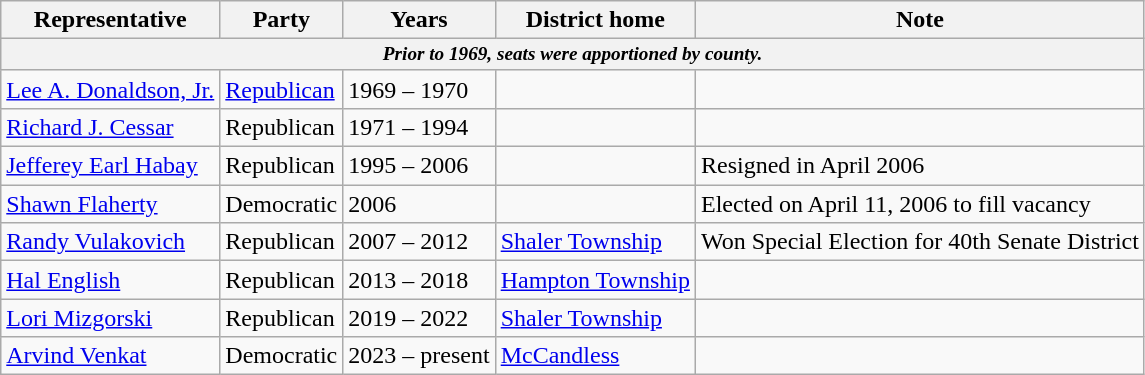<table class=wikitable>
<tr valign=bottom>
<th>Representative</th>
<th>Party</th>
<th>Years</th>
<th>District home</th>
<th>Note</th>
</tr>
<tr>
<th colspan=5 style="font-size: 80%;"><em>Prior to 1969, seats were apportioned by county.</em></th>
</tr>
<tr>
<td><a href='#'>Lee A. Donaldson, Jr.</a></td>
<td><a href='#'>Republican</a></td>
<td>1969 – 1970</td>
<td></td>
<td></td>
</tr>
<tr>
<td><a href='#'>Richard J. Cessar</a></td>
<td>Republican</td>
<td>1971 – 1994</td>
<td></td>
<td></td>
</tr>
<tr>
<td><a href='#'>Jefferey Earl Habay</a></td>
<td>Republican</td>
<td>1995 – 2006</td>
<td></td>
<td>Resigned in April 2006</td>
</tr>
<tr>
<td><a href='#'>Shawn Flaherty</a></td>
<td>Democratic</td>
<td>2006</td>
<td></td>
<td>Elected on April 11, 2006 to fill vacancy</td>
</tr>
<tr>
<td><a href='#'>Randy Vulakovich</a></td>
<td>Republican</td>
<td>2007 – 2012</td>
<td><a href='#'>Shaler Township</a></td>
<td>Won Special Election for 40th Senate District</td>
</tr>
<tr>
<td><a href='#'>Hal English</a></td>
<td>Republican</td>
<td>2013 – 2018</td>
<td><a href='#'>Hampton Township</a></td>
<td></td>
</tr>
<tr>
<td><a href='#'>Lori Mizgorski</a></td>
<td>Republican</td>
<td>2019 – 2022</td>
<td><a href='#'>Shaler Township</a></td>
<td></td>
</tr>
<tr>
<td><a href='#'>Arvind Venkat</a></td>
<td>Democratic</td>
<td>2023 – present</td>
<td><a href='#'>McCandless</a></td>
<td></td>
</tr>
</table>
